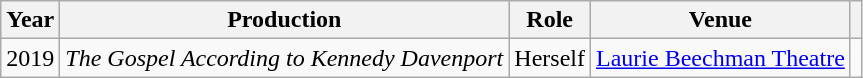<table class="wikitable sortable">
<tr>
<th>Year</th>
<th>Production</th>
<th>Role</th>
<th>Venue</th>
<th rowspan="1" style="text-align: center;" class="unsortable"></th>
</tr>
<tr>
<td>2019</td>
<td><em>The Gospel According to Kennedy Davenport</em></td>
<td>Herself</td>
<td><a href='#'>Laurie Beechman Theatre</a></td>
<td style="text-align: center;"></td>
</tr>
</table>
